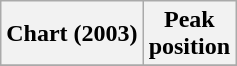<table class="wikitable sortable plainrowheaders">
<tr>
<th>Chart (2003)</th>
<th>Peak<br>position</th>
</tr>
<tr>
</tr>
</table>
